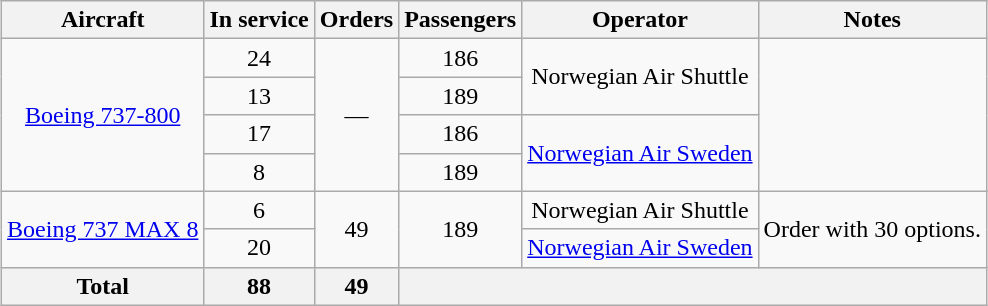<table class="wikitable" style="text-align:center;margin:auto;">
<tr>
<th>Aircraft</th>
<th>In service</th>
<th>Orders</th>
<th>Passengers</th>
<th>Operator</th>
<th>Notes</th>
</tr>
<tr>
<td rowspan="4"><a href='#'>Boeing 737-800</a></td>
<td>24</td>
<td rowspan="4">—</td>
<td>186</td>
<td rowspan="2">Norwegian Air Shuttle</td>
<td rowspan="4"></td>
</tr>
<tr>
<td>13</td>
<td>189</td>
</tr>
<tr>
<td>17</td>
<td>186</td>
<td rowspan="2"><a href='#'>Norwegian Air Sweden</a></td>
</tr>
<tr>
<td>8</td>
<td>189</td>
</tr>
<tr>
<td rowspan="2"><a href='#'>Boeing 737 MAX 8</a></td>
<td>6</td>
<td rowspan="2">49</td>
<td rowspan="2">189</td>
<td>Norwegian Air Shuttle</td>
<td rowspan="2">Order with 30 options.</td>
</tr>
<tr>
<td>20</td>
<td><a href='#'>Norwegian Air Sweden</a></td>
</tr>
<tr>
<th>Total</th>
<th>88</th>
<th>49</th>
<th colspan="3"></th>
</tr>
</table>
